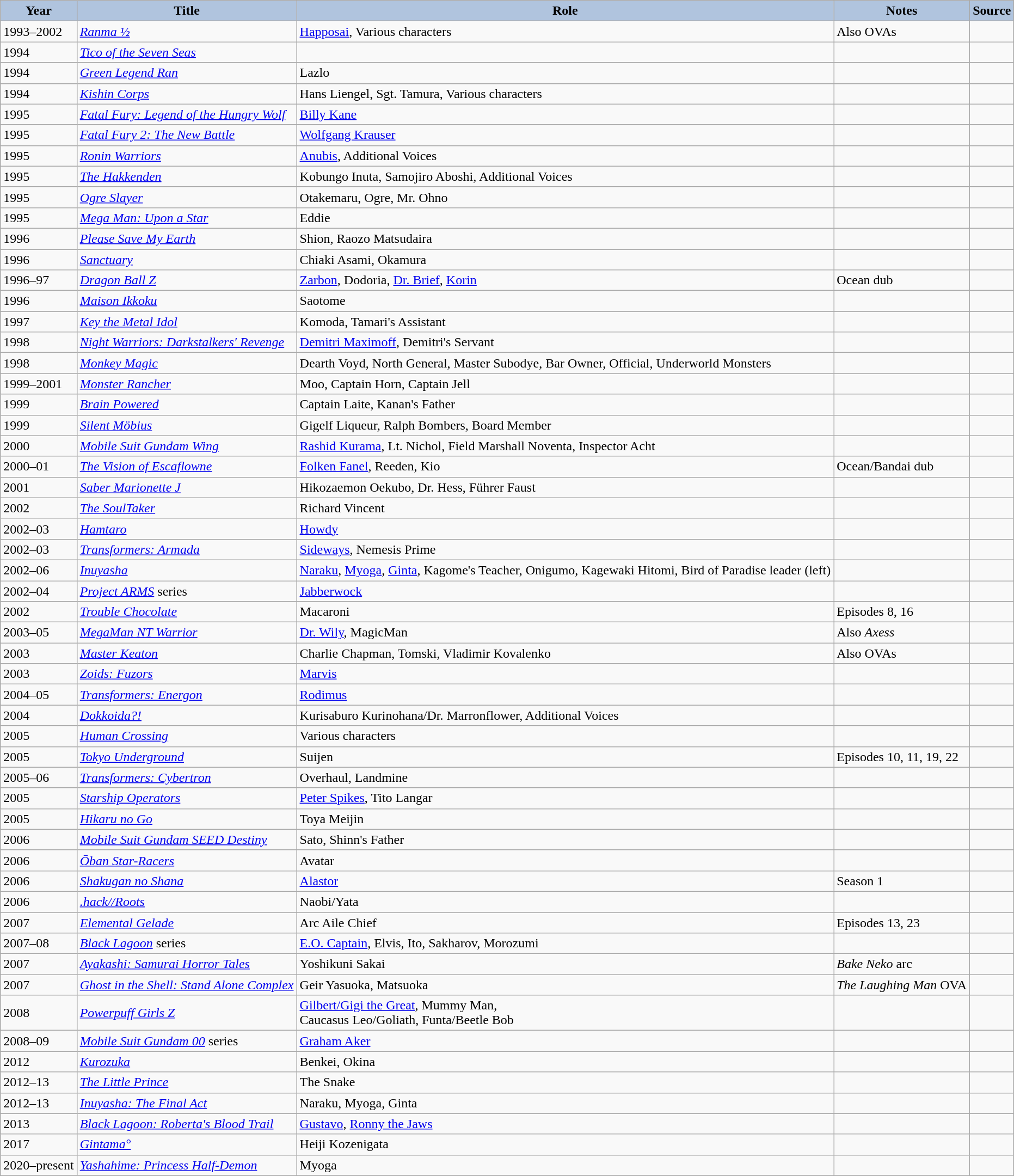<table class="wikitable sortable plainrowheaders" style="width=100%; font-size: 100%;">
<tr>
<th style="background:#b0c4de;">Year</th>
<th style="background:#b0c4de;">Title</th>
<th style="background:#b0c4de;">Role</th>
<th style="background:#b0c4de;">Notes</th>
<th style="background:#b0c4de;">Source</th>
</tr>
<tr>
<td>1993–2002</td>
<td><em><a href='#'>Ranma ½</a></em></td>
<td><a href='#'>Happosai</a>, Various characters</td>
<td>Also OVAs</td>
<td></td>
</tr>
<tr>
<td>1994</td>
<td><em><a href='#'>Tico of the Seven Seas</a></em></td>
<td></td>
<td></td>
<td></td>
</tr>
<tr>
<td>1994</td>
<td><em><a href='#'>Green Legend Ran</a></em></td>
<td>Lazlo</td>
<td></td>
<td></td>
</tr>
<tr>
<td>1994</td>
<td><em><a href='#'>Kishin Corps</a></em></td>
<td>Hans Liengel, Sgt. Tamura, Various characters</td>
<td></td>
<td></td>
</tr>
<tr>
<td>1995</td>
<td><em><a href='#'>Fatal Fury: Legend of the Hungry Wolf</a></em></td>
<td><a href='#'>Billy Kane</a></td>
<td></td>
<td></td>
</tr>
<tr>
<td>1995</td>
<td><em><a href='#'>Fatal Fury 2: The New Battle</a></em></td>
<td><a href='#'>Wolfgang Krauser</a></td>
<td></td>
<td></td>
</tr>
<tr>
<td>1995</td>
<td><em><a href='#'>Ronin Warriors</a></em></td>
<td><a href='#'>Anubis</a>, Additional Voices</td>
<td></td>
<td></td>
</tr>
<tr>
<td>1995</td>
<td><em><a href='#'>The Hakkenden</a></em></td>
<td>Kobungo Inuta, Samojiro Aboshi, Additional Voices</td>
<td></td>
<td></td>
</tr>
<tr>
<td>1995</td>
<td><em><a href='#'>Ogre Slayer</a></em></td>
<td>Otakemaru, Ogre, Mr. Ohno</td>
<td></td>
<td></td>
</tr>
<tr>
<td>1995</td>
<td><em><a href='#'>Mega Man: Upon a Star</a></em></td>
<td>Eddie</td>
<td></td>
<td></td>
</tr>
<tr>
<td>1996</td>
<td><em><a href='#'>Please Save My Earth</a></em></td>
<td>Shion, Raozo Matsudaira</td>
<td></td>
<td></td>
</tr>
<tr>
<td>1996</td>
<td><em><a href='#'>Sanctuary</a></em></td>
<td>Chiaki Asami, Okamura</td>
<td></td>
<td></td>
</tr>
<tr>
<td>1996–97</td>
<td><em><a href='#'>Dragon Ball Z</a></em></td>
<td><a href='#'>Zarbon</a>, Dodoria, <a href='#'>Dr. Brief</a>, <a href='#'>Korin</a></td>
<td>Ocean dub</td>
<td></td>
</tr>
<tr>
<td>1996</td>
<td><em><a href='#'>Maison Ikkoku</a></em></td>
<td>Saotome</td>
<td></td>
<td></td>
</tr>
<tr>
<td>1997</td>
<td><em><a href='#'>Key the Metal Idol</a></em></td>
<td>Komoda, Tamari's Assistant</td>
<td></td>
<td></td>
</tr>
<tr>
<td>1998</td>
<td><em><a href='#'>Night Warriors: Darkstalkers' Revenge</a></em></td>
<td><a href='#'>Demitri Maximoff</a>, Demitri's Servant</td>
<td></td>
<td></td>
</tr>
<tr>
<td>1998</td>
<td><em><a href='#'>Monkey Magic</a></em></td>
<td>Dearth Voyd, North General, Master Subodye, Bar Owner, Official, Underworld Monsters</td>
<td></td>
<td></td>
</tr>
<tr>
<td>1999–2001</td>
<td><em><a href='#'>Monster Rancher</a></em></td>
<td>Moo, Captain Horn, Captain Jell</td>
<td></td>
<td></td>
</tr>
<tr>
<td>1999</td>
<td><em><a href='#'>Brain Powered</a></em></td>
<td>Captain Laite, Kanan's Father</td>
<td></td>
<td></td>
</tr>
<tr>
<td>1999</td>
<td><em><a href='#'>Silent Möbius</a></em></td>
<td>Gigelf Liqueur, Ralph Bombers, Board Member</td>
<td></td>
<td></td>
</tr>
<tr>
<td>2000</td>
<td><em><a href='#'>Mobile Suit Gundam Wing</a></em></td>
<td><a href='#'>Rashid Kurama</a>, Lt. Nichol, Field Marshall Noventa, Inspector Acht</td>
<td></td>
<td></td>
</tr>
<tr>
<td>2000–01</td>
<td><em><a href='#'>The Vision of Escaflowne</a></em></td>
<td><a href='#'>Folken Fanel</a>, Reeden, Kio</td>
<td>Ocean/Bandai dub</td>
<td></td>
</tr>
<tr>
<td>2001</td>
<td><em><a href='#'>Saber Marionette J</a></em></td>
<td>Hikozaemon Oekubo, Dr. Hess, Führer Faust</td>
<td></td>
<td></td>
</tr>
<tr>
<td>2002</td>
<td><em><a href='#'>The SoulTaker</a></em></td>
<td>Richard Vincent</td>
<td></td>
<td></td>
</tr>
<tr>
<td>2002–03</td>
<td><em><a href='#'>Hamtaro</a></em></td>
<td><a href='#'>Howdy</a></td>
<td></td>
<td></td>
</tr>
<tr>
<td>2002–03</td>
<td><em><a href='#'>Transformers: Armada</a></em></td>
<td><a href='#'>Sideways</a>, Nemesis Prime</td>
<td></td>
<td></td>
</tr>
<tr>
<td>2002–06</td>
<td><em><a href='#'>Inuyasha</a></em></td>
<td><a href='#'>Naraku</a>, <a href='#'>Myoga</a>, <a href='#'>Ginta</a>, Kagome's Teacher, Onigumo, Kagewaki Hitomi, Bird of Paradise leader (left)</td>
<td></td>
<td> </td>
</tr>
<tr>
<td>2002–04</td>
<td><em><a href='#'>Project ARMS</a></em> series</td>
<td><a href='#'>Jabberwock</a></td>
<td></td>
<td></td>
</tr>
<tr>
<td>2002</td>
<td><em><a href='#'>Trouble Chocolate</a></em></td>
<td>Macaroni</td>
<td>Episodes 8, 16</td>
<td></td>
</tr>
<tr>
<td>2003–05</td>
<td><em><a href='#'>MegaMan NT Warrior</a></em></td>
<td><a href='#'>Dr. Wily</a>, MagicMan</td>
<td>Also <em>Axess</em></td>
<td></td>
</tr>
<tr>
<td>2003</td>
<td><em><a href='#'>Master Keaton</a></em></td>
<td>Charlie Chapman, Tomski, Vladimir Kovalenko</td>
<td>Also OVAs</td>
<td></td>
</tr>
<tr>
<td>2003</td>
<td><em><a href='#'>Zoids: Fuzors</a></em></td>
<td><a href='#'>Marvis</a></td>
<td></td>
<td></td>
</tr>
<tr>
<td>2004–05</td>
<td><em><a href='#'>Transformers: Energon</a></em></td>
<td><a href='#'>Rodimus</a></td>
<td></td>
<td></td>
</tr>
<tr>
<td>2004</td>
<td><em><a href='#'>Dokkoida?!</a></em></td>
<td>Kurisaburo Kurinohana/Dr. Marronflower, Additional Voices</td>
<td></td>
<td></td>
</tr>
<tr>
<td>2005</td>
<td><em><a href='#'>Human Crossing</a></em></td>
<td>Various characters</td>
<td></td>
<td></td>
</tr>
<tr>
<td>2005</td>
<td><em><a href='#'>Tokyo Underground</a></em></td>
<td>Suijen</td>
<td>Episodes 10, 11, 19, 22</td>
<td></td>
</tr>
<tr>
<td>2005–06</td>
<td><em><a href='#'>Transformers: Cybertron</a></em></td>
<td>Overhaul, Landmine</td>
<td></td>
<td></td>
</tr>
<tr>
<td>2005</td>
<td><em><a href='#'>Starship Operators</a></em></td>
<td><a href='#'>Peter Spikes</a>, Tito Langar</td>
<td></td>
<td></td>
</tr>
<tr>
<td>2005</td>
<td><em><a href='#'>Hikaru no Go</a></em></td>
<td>Toya Meijin</td>
<td></td>
<td></td>
</tr>
<tr>
<td>2006</td>
<td><em><a href='#'>Mobile Suit Gundam SEED Destiny</a></em></td>
<td>Sato, Shinn's Father</td>
<td></td>
<td></td>
</tr>
<tr>
<td>2006</td>
<td><em><a href='#'>Ōban Star-Racers</a></em></td>
<td>Avatar</td>
<td></td>
<td></td>
</tr>
<tr>
<td>2006</td>
<td><em><a href='#'>Shakugan no Shana</a></em></td>
<td><a href='#'>Alastor</a></td>
<td>Season 1</td>
<td></td>
</tr>
<tr>
<td>2006</td>
<td><em><a href='#'>.hack//Roots</a></em></td>
<td>Naobi/Yata</td>
<td></td>
<td></td>
</tr>
<tr>
<td>2007</td>
<td><em><a href='#'>Elemental Gelade</a></em></td>
<td>Arc Aile Chief</td>
<td>Episodes 13, 23</td>
<td></td>
</tr>
<tr>
<td>2007–08</td>
<td><em><a href='#'>Black Lagoon</a></em> series</td>
<td><a href='#'>E.O. Captain</a>, Elvis, Ito, Sakharov, Morozumi</td>
<td></td>
<td></td>
</tr>
<tr>
<td>2007</td>
<td><em><a href='#'>Ayakashi: Samurai Horror Tales</a></em></td>
<td>Yoshikuni Sakai</td>
<td><em>Bake Neko</em> arc</td>
<td></td>
</tr>
<tr>
<td>2007</td>
<td><em><a href='#'>Ghost in the Shell: Stand Alone Complex</a></em></td>
<td>Geir Yasuoka, Matsuoka</td>
<td><em>The Laughing Man</em> OVA</td>
<td></td>
</tr>
<tr>
<td>2008</td>
<td><em><a href='#'>Powerpuff Girls Z</a></em></td>
<td><a href='#'>Gilbert/Gigi the Great</a>, Mummy Man,<br> Caucasus Leo/Goliath, Funta/Beetle Bob</td>
<td></td>
<td></td>
</tr>
<tr>
<td>2008–09</td>
<td><em><a href='#'>Mobile Suit Gundam 00</a></em> series</td>
<td><a href='#'>Graham Aker</a></td>
<td></td>
<td></td>
</tr>
<tr>
<td>2012</td>
<td><em><a href='#'>Kurozuka</a></em></td>
<td>Benkei, Okina</td>
<td></td>
<td></td>
</tr>
<tr>
<td>2012–13</td>
<td><em><a href='#'>The Little Prince</a></em></td>
<td>The Snake</td>
<td></td>
<td></td>
</tr>
<tr>
<td>2012–13</td>
<td><em><a href='#'>Inuyasha: The Final Act</a></em></td>
<td>Naraku, Myoga, Ginta</td>
<td></td>
<td></td>
</tr>
<tr>
<td>2013</td>
<td><em><a href='#'>Black Lagoon: Roberta's Blood Trail</a></em></td>
<td><a href='#'>Gustavo</a>, <a href='#'>Ronny the Jaws</a></td>
<td></td>
<td></td>
</tr>
<tr>
<td>2017</td>
<td><em><a href='#'>Gintama°</a></em></td>
<td>Heiji Kozenigata</td>
<td></td>
<td></td>
</tr>
<tr>
<td>2020–present</td>
<td><em><a href='#'>Yashahime: Princess Half-Demon</a></em></td>
<td>Myoga</td>
<td></td>
<td></td>
</tr>
</table>
